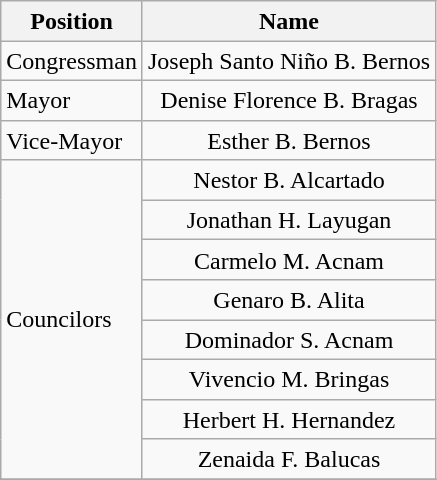<table class="wikitable" style="line-height:1.20em; font-size:100%;">
<tr>
<th>Position</th>
<th>Name</th>
</tr>
<tr>
<td>Congressman</td>
<td style="text-align:center;">Joseph Santo Niño B. Bernos</td>
</tr>
<tr>
<td>Mayor</td>
<td style="text-align:center;">Denise Florence B. Bragas</td>
</tr>
<tr>
<td>Vice-Mayor</td>
<td style="text-align:center;">Esther B. Bernos</td>
</tr>
<tr>
<td rowspan=8>Councilors</td>
<td style="text-align:center;">Nestor B. Alcartado</td>
</tr>
<tr>
<td style="text-align:center;">Jonathan H. Layugan</td>
</tr>
<tr>
<td style="text-align:center;">Carmelo M. Acnam</td>
</tr>
<tr>
<td style="text-align:center;">Genaro B. Alita</td>
</tr>
<tr>
<td style="text-align:center;">Dominador S. Acnam</td>
</tr>
<tr>
<td style="text-align:center;">Vivencio M. Bringas</td>
</tr>
<tr>
<td style="text-align:center;">Herbert H. Hernandez</td>
</tr>
<tr>
<td style="text-align:center;">Zenaida F. Balucas</td>
</tr>
<tr>
</tr>
</table>
